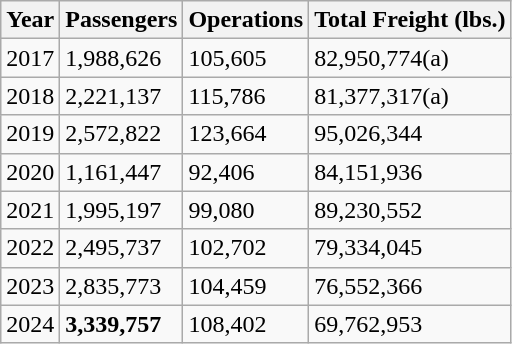<table class="wikitable">
<tr>
<th>Year</th>
<th>Passengers</th>
<th>Operations</th>
<th>Total Freight (lbs.)</th>
</tr>
<tr>
<td>2017</td>
<td>1,988,626</td>
<td>105,605</td>
<td>82,950,774(a)</td>
</tr>
<tr>
<td>2018</td>
<td>2,221,137</td>
<td>115,786</td>
<td>81,377,317(a)</td>
</tr>
<tr>
<td>2019</td>
<td>2,572,822</td>
<td>123,664</td>
<td>95,026,344</td>
</tr>
<tr>
<td>2020</td>
<td>1,161,447</td>
<td>92,406</td>
<td>84,151,936</td>
</tr>
<tr>
<td>2021</td>
<td>1,995,197</td>
<td>99,080</td>
<td>89,230,552</td>
</tr>
<tr>
<td>2022</td>
<td>2,495,737</td>
<td>102,702</td>
<td>79,334,045</td>
</tr>
<tr>
<td>2023</td>
<td>2,835,773</td>
<td>104,459</td>
<td>76,552,366</td>
</tr>
<tr>
<td>2024</td>
<td><strong>3,339,757</strong></td>
<td>108,402</td>
<td>69,762,953</td>
</tr>
</table>
